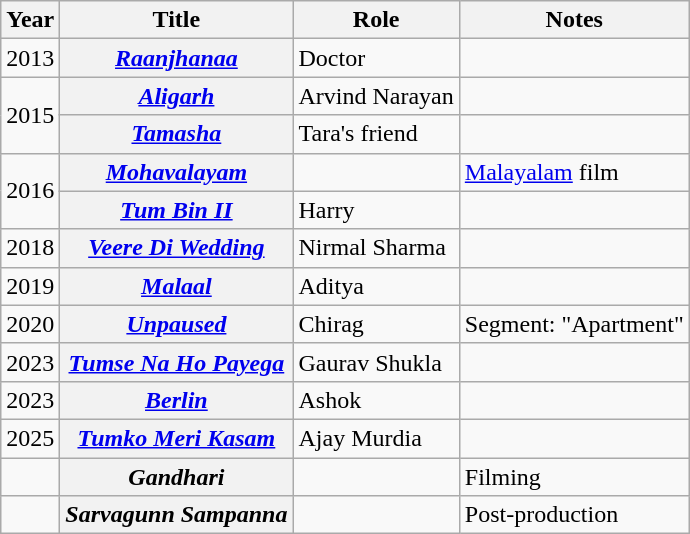<table class="wikitable sortable plainrowheaders">
<tr style="text-align:center;">
<th scope="col">Year</th>
<th scope="col">Title</th>
<th scope="col">Role</th>
<th scope="col" class="unsortable">Notes</th>
</tr>
<tr>
<td>2013</td>
<th scope="row"><em><a href='#'>Raanjhanaa</a></em></th>
<td>Doctor</td>
<td></td>
</tr>
<tr>
<td rowspan="2">2015</td>
<th scope="row"><em><a href='#'>Aligarh</a></em></th>
<td>Arvind Narayan</td>
<td></td>
</tr>
<tr>
<th scope="row"><em><a href='#'>Tamasha</a></em></th>
<td>Tara's friend</td>
<td></td>
</tr>
<tr>
<td rowspan="2">2016</td>
<th scope="row"><em><a href='#'>Mohavalayam</a></em></th>
<td></td>
<td><a href='#'>Malayalam</a> film</td>
</tr>
<tr>
<th scope="row"><em><a href='#'>Tum Bin II</a></em></th>
<td>Harry</td>
<td></td>
</tr>
<tr>
<td>2018</td>
<th scope="row"><em><a href='#'>Veere Di Wedding</a></em></th>
<td>Nirmal Sharma</td>
<td></td>
</tr>
<tr>
<td>2019</td>
<th scope="row"><em><a href='#'>Malaal</a></em></th>
<td>Aditya</td>
<td></td>
</tr>
<tr>
<td>2020</td>
<th scope="row"><em><a href='#'>Unpaused</a></em></th>
<td>Chirag</td>
<td>Segment: "Apartment"</td>
</tr>
<tr>
<td>2023</td>
<th scope="row"><em><a href='#'>Tumse Na Ho Payega</a></em></th>
<td>Gaurav Shukla</td>
<td></td>
</tr>
<tr>
<td>2023</td>
<th scope="row"><em><a href='#'>Berlin</a></em></th>
<td>Ashok</td>
<td></td>
</tr>
<tr>
<td>2025</td>
<th scope="row"><em><a href='#'>Tumko Meri Kasam</a></em></th>
<td>Ajay Murdia</td>
<td></td>
</tr>
<tr>
<td></td>
<th scope="row"><em>Gandhari</em></th>
<td></td>
<td>Filming</td>
</tr>
<tr>
<td></td>
<th scope="row"><em>Sarvagunn Sampanna</em> </th>
<td></td>
<td>Post-production</td>
</tr>
</table>
